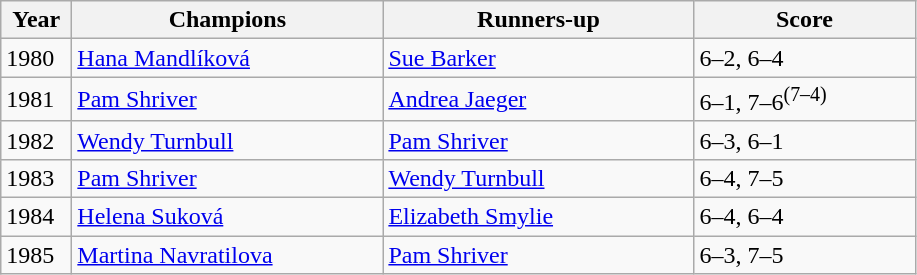<table class="sortable wikitable">
<tr>
<th style="width:40px">Year</th>
<th style="width:200px">Champions</th>
<th style="width:200px">Runners-up</th>
<th style="width:140px" class="unsortable">Score</th>
</tr>
<tr>
<td>1980</td>
<td> <a href='#'>Hana Mandlíková</a></td>
<td> <a href='#'>Sue Barker</a></td>
<td>6–2, 6–4</td>
</tr>
<tr>
<td>1981</td>
<td> <a href='#'>Pam Shriver</a></td>
<td> <a href='#'>Andrea Jaeger</a></td>
<td>6–1, 7–6<sup>(7–4)</sup></td>
</tr>
<tr>
<td>1982</td>
<td> <a href='#'>Wendy Turnbull</a></td>
<td> <a href='#'>Pam Shriver</a></td>
<td>6–3, 6–1</td>
</tr>
<tr>
<td>1983</td>
<td> <a href='#'>Pam Shriver</a></td>
<td> <a href='#'>Wendy Turnbull</a></td>
<td>6–4, 7–5</td>
</tr>
<tr>
<td>1984</td>
<td> <a href='#'>Helena Suková</a></td>
<td> <a href='#'>Elizabeth Smylie</a></td>
<td>6–4, 6–4</td>
</tr>
<tr>
<td>1985</td>
<td> <a href='#'>Martina Navratilova</a></td>
<td> <a href='#'>Pam Shriver</a></td>
<td>6–3, 7–5</td>
</tr>
</table>
